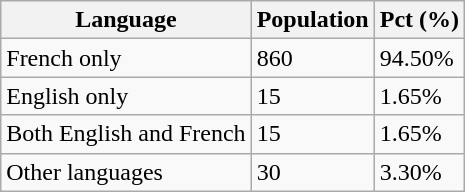<table class="wikitable">
<tr>
<th>Language</th>
<th>Population</th>
<th>Pct (%)</th>
</tr>
<tr>
<td>French only</td>
<td>860</td>
<td>94.50%</td>
</tr>
<tr>
<td>English only</td>
<td>15</td>
<td>1.65%</td>
</tr>
<tr>
<td>Both English and French</td>
<td>15</td>
<td>1.65%</td>
</tr>
<tr>
<td>Other languages</td>
<td>30</td>
<td>3.30%</td>
</tr>
</table>
